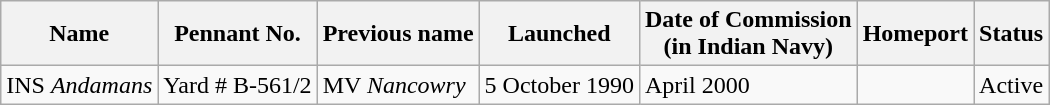<table class="wikitable">
<tr>
<th>Name</th>
<th>Pennant No.</th>
<th>Previous name</th>
<th>Launched</th>
<th>Date of Commission <br>(in Indian Navy)</th>
<th>Homeport</th>
<th>Status</th>
</tr>
<tr>
<td>INS <em>Andamans</em></td>
<td>Yard # B-561/2</td>
<td>MV <em>Nancowry</em></td>
<td>5 October 1990</td>
<td>April 2000</td>
<td></td>
<td>Active</td>
</tr>
</table>
